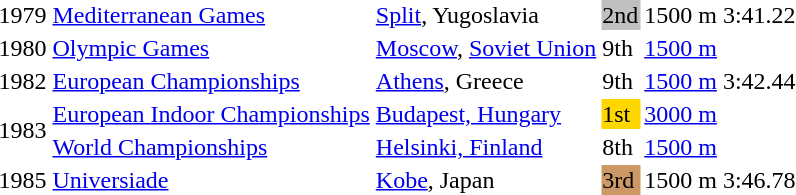<table>
<tr>
<td>1979</td>
<td><a href='#'>Mediterranean Games</a></td>
<td><a href='#'>Split</a>, Yugoslavia</td>
<td bgcolor=silver>2nd</td>
<td>1500 m</td>
<td>3:41.22</td>
</tr>
<tr>
<td>1980</td>
<td><a href='#'>Olympic Games</a></td>
<td><a href='#'>Moscow</a>, <a href='#'>Soviet Union</a></td>
<td>9th</td>
<td><a href='#'>1500 m</a></td>
<td></td>
</tr>
<tr>
<td>1982</td>
<td><a href='#'>European Championships</a></td>
<td><a href='#'>Athens</a>, Greece</td>
<td>9th</td>
<td><a href='#'>1500 m</a></td>
<td>3:42.44</td>
</tr>
<tr>
<td rowspan=2>1983</td>
<td><a href='#'>European Indoor Championships</a></td>
<td><a href='#'>Budapest, Hungary</a></td>
<td bgcolor="gold">1st</td>
<td><a href='#'>3000 m</a></td>
<td></td>
</tr>
<tr>
<td><a href='#'>World Championships</a></td>
<td><a href='#'>Helsinki, Finland</a></td>
<td>8th</td>
<td><a href='#'>1500 m</a></td>
<td></td>
</tr>
<tr>
<td>1985</td>
<td><a href='#'>Universiade</a></td>
<td><a href='#'>Kobe</a>, Japan</td>
<td bgcolor=cc9966>3rd</td>
<td>1500 m</td>
<td>3:46.78</td>
</tr>
</table>
